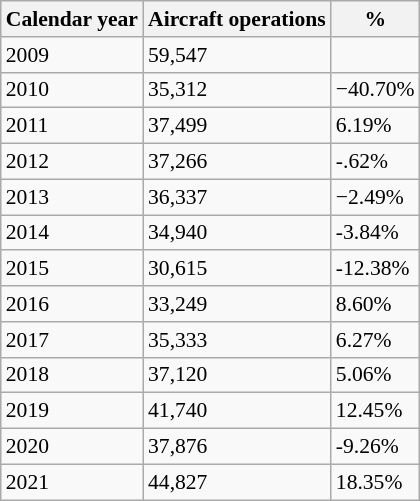<table class="wikitable sortable" style="font-size: 90%;">
<tr>
<th>Calendar year</th>
<th>Aircraft operations</th>
<th>%</th>
</tr>
<tr>
<td>2009</td>
<td>59,547</td>
<td></td>
</tr>
<tr>
<td>2010</td>
<td>35,312</td>
<td>−40.70%</td>
</tr>
<tr>
<td>2011</td>
<td>37,499</td>
<td>6.19%</td>
</tr>
<tr>
<td>2012</td>
<td>37,266</td>
<td>-.62%</td>
</tr>
<tr>
<td>2013</td>
<td>36,337</td>
<td>−2.49%</td>
</tr>
<tr>
<td>2014</td>
<td>34,940</td>
<td>-3.84%</td>
</tr>
<tr>
<td>2015</td>
<td>30,615</td>
<td>-12.38%</td>
</tr>
<tr>
<td>2016</td>
<td>33,249</td>
<td>8.60%</td>
</tr>
<tr>
<td>2017</td>
<td>35,333</td>
<td>6.27%</td>
</tr>
<tr>
<td>2018</td>
<td>37,120</td>
<td>5.06%</td>
</tr>
<tr>
<td>2019</td>
<td>41,740</td>
<td>12.45%</td>
</tr>
<tr>
<td>2020</td>
<td>37,876</td>
<td>-9.26%</td>
</tr>
<tr>
<td>2021</td>
<td>44,827</td>
<td>18.35%</td>
</tr>
</table>
